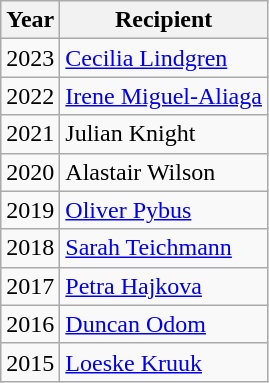<table class="wikitable sortable">
<tr>
<th>Year</th>
<th>Recipient</th>
</tr>
<tr>
<td>2023</td>
<td><a href='#'>Cecilia Lindgren</a></td>
</tr>
<tr>
<td>2022</td>
<td><a href='#'>Irene Miguel-Aliaga</a></td>
</tr>
<tr>
<td>2021</td>
<td>Julian Knight</td>
</tr>
<tr>
<td>2020</td>
<td>Alastair Wilson</td>
</tr>
<tr>
<td>2019</td>
<td><a href='#'>Oliver Pybus</a></td>
</tr>
<tr>
<td>2018</td>
<td><a href='#'>Sarah Teichmann</a></td>
</tr>
<tr>
<td>2017</td>
<td><a href='#'>Petra Hajkova</a></td>
</tr>
<tr>
<td>2016</td>
<td><a href='#'>Duncan Odom</a></td>
</tr>
<tr>
<td>2015</td>
<td><a href='#'>Loeske Kruuk</a></td>
</tr>
</table>
